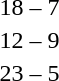<table style="text-align:center">
<tr>
<th width=200></th>
<th width=100></th>
<th width=200></th>
</tr>
<tr>
<td align=right><strong></strong></td>
<td>18 – 7</td>
<td align=left></td>
</tr>
<tr>
<td align=right><strong></strong></td>
<td>12 – 9</td>
<td align=left></td>
</tr>
<tr>
<td align=right><strong></strong></td>
<td>23 – 5</td>
<td align=left></td>
</tr>
</table>
